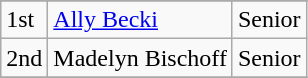<table class="wikitable" border="1">
<tr align=center>
</tr>
<tr>
<td>1st</td>
<td><a href='#'>Ally Becki</a></td>
<td>Senior</td>
</tr>
<tr>
<td>2nd</td>
<td>Madelyn Bischoff</td>
<td>Senior</td>
</tr>
<tr>
</tr>
</table>
